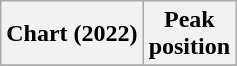<table class="wikitable sortable plainrowheaders">
<tr>
<th scope="col">Chart (2022)</th>
<th scope="col">Peak<br>position</th>
</tr>
<tr>
</tr>
</table>
